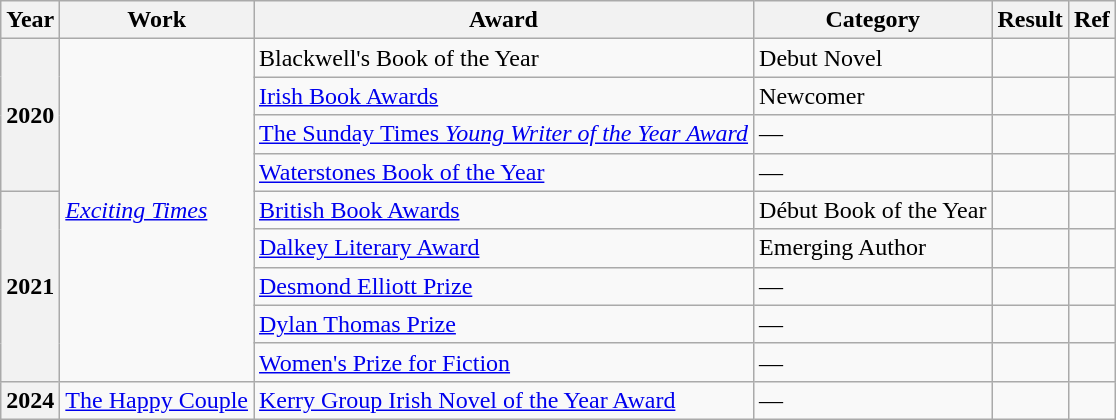<table class="wikitable sortable">
<tr>
<th>Year</th>
<th>Work</th>
<th>Award</th>
<th>Category</th>
<th>Result</th>
<th>Ref</th>
</tr>
<tr>
<th rowspan=4>2020</th>
<td rowspan="9"><em><a href='#'>Exciting Times</a></td>
<td>Blackwell's Book of the Year</td>
<td>Debut Novel</td>
<td></td>
<td></td>
</tr>
<tr>
<td><a href='#'>Irish Book Awards</a></td>
<td>Newcomer</td>
<td></td>
<td></td>
</tr>
<tr>
<td><a href='#'></em>The Sunday Times<em> Young Writer of the Year Award</a></td>
<td>—</td>
<td></td>
<td></td>
</tr>
<tr>
<td><a href='#'>Waterstones Book of the Year</a></td>
<td>—</td>
<td></td>
<td></td>
</tr>
<tr>
<th rowspan="5">2021</th>
<td><a href='#'>British Book Awards</a></td>
<td>Début Book of the Year</td>
<td></td>
<td></td>
</tr>
<tr>
<td><a href='#'>Dalkey Literary Award</a></td>
<td>Emerging Author</td>
<td></td>
<td></td>
</tr>
<tr>
<td><a href='#'>Desmond Elliott Prize</a></td>
<td>—</td>
<td></td>
<td></td>
</tr>
<tr>
<td><a href='#'>Dylan Thomas Prize</a></td>
<td>—</td>
<td></td>
<td></td>
</tr>
<tr>
<td><a href='#'>Women's Prize for Fiction</a></td>
<td>—</td>
<td></td>
<td></td>
</tr>
<tr>
<th>2024</th>
<td></em><a href='#'>The Happy Couple</a><em></td>
<td><a href='#'>Kerry Group Irish Novel of the Year Award</a></td>
<td>—</td>
<td></td>
<td></td>
</tr>
</table>
